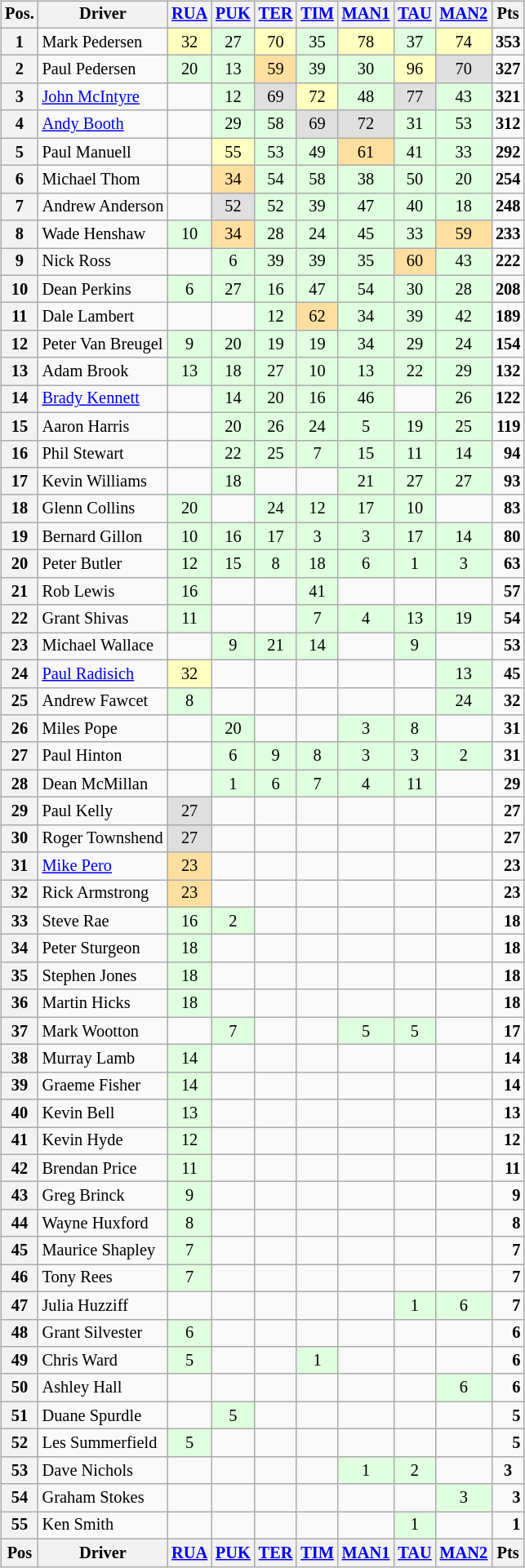<table>
<tr>
<td><br><table class="wikitable" style="font-size: 85%">
<tr>
<th valign="middle">Pos.</th>
<th valign="middle">Driver</th>
<th><a href='#'>RUA</a></th>
<th><a href='#'>PUK</a></th>
<th><a href='#'>TER</a></th>
<th><a href='#'>TIM</a></th>
<th><a href='#'>MAN1</a></th>
<th><a href='#'>TAU</a></th>
<th><a href='#'>MAN2</a></th>
<th valign="middle">Pts</th>
</tr>
<tr>
<th>1</th>
<td> Mark Pedersen</td>
<td align="center" style="background:#ffffbf;">32</td>
<td align="center" style="background:#dfffdf;">27</td>
<td align="center" style="background:#ffffbf;">70</td>
<td align="center" style="background:#dfffdf;">35</td>
<td align="center" style="background:#ffffbf;">78</td>
<td align="center" style="background:#dfffdf;">37</td>
<td align="center" style="background:#ffffbf;">74</td>
<td align="right"><strong>353</strong></td>
</tr>
<tr>
<th>2</th>
<td> Paul Pedersen</td>
<td align="center" style="background:#dfffdf;">20</td>
<td align="center" style="background:#dfffdf;">13</td>
<td align="center" style="background:#ffdf9f;">59</td>
<td align="center" style="background:#dfffdf;">39</td>
<td align="center" style="background:#dfffdf;">30</td>
<td align="center" style="background:#ffffbf;">96</td>
<td align="center" style="background:#dfdfdf;">70</td>
<td align="right"><strong>327</strong></td>
</tr>
<tr>
<th>3</th>
<td> <a href='#'>John McIntyre</a></td>
<td></td>
<td align="center" style="background:#dfffdf;">12</td>
<td align="center" style="background:#dfdfdf;">69</td>
<td align="center" style="background:#ffffbf;">72</td>
<td align="center" style="background:#dfffdf;">48</td>
<td align="center" style="background:#dfdfdf;">77</td>
<td align="center" style="background:#dfffdf;">43</td>
<td align="right"><strong>321</strong></td>
</tr>
<tr>
<th>4</th>
<td> <a href='#'>Andy Booth</a></td>
<td></td>
<td align="center" style="background:#dfffdf;">29</td>
<td align="center" style="background:#dfffdf;">58</td>
<td align="center" style="background:#dfdfdf;">69</td>
<td align="center" style="background:#dfdfdf;">72</td>
<td align="center" style="background:#dfffdf;">31</td>
<td align="center" style="background:#dfffdf;">53</td>
<td align="right"><strong>312</strong></td>
</tr>
<tr>
<th>5</th>
<td> Paul Manuell</td>
<td></td>
<td align="center" style="background:#ffffbf;">55</td>
<td align="center" style="background:#dfffdf;">53</td>
<td align="center" style="background:#dfffdf;">49</td>
<td align="center" style="background:#ffdf9f;">61</td>
<td align="center" style="background:#dfffdf;">41</td>
<td align="center" style="background:#dfffdf;">33</td>
<td align="right"><strong>292</strong></td>
</tr>
<tr>
<th>6</th>
<td> Michael Thom</td>
<td></td>
<td align="center" style="background:#ffdf9f;">34</td>
<td align="center" style="background:#dfffdf;">54</td>
<td align="center" style="background:#dfffdf;">58</td>
<td align="center" style="background:#dfffdf;">38</td>
<td align="center" style="background:#dfffdf;">50</td>
<td align="center" style="background:#dfffdf;">20</td>
<td align="right"><strong>254</strong></td>
</tr>
<tr>
<th>7</th>
<td> Andrew Anderson</td>
<td></td>
<td align="center" style="background:#dfdfdf;">52</td>
<td align="center" style="background:#dfffdf;">52</td>
<td align="center" style="background:#dfffdf;">39</td>
<td align="center" style="background:#dfffdf;">47</td>
<td align="center" style="background:#dfffdf;">40</td>
<td align="center" style="background:#dfffdf;">18</td>
<td align="right"><strong>248</strong></td>
</tr>
<tr>
<th>8</th>
<td> Wade Henshaw</td>
<td align="center" style="background:#dfffdf;">10</td>
<td align="center" style="background:#ffdf9f;">34</td>
<td align="center" style="background:#dfffdf;">28</td>
<td align="center" style="background:#dfffdf;">24</td>
<td align="center" style="background:#dfffdf;">45</td>
<td align="center" style="background:#dfffdf;">33</td>
<td align="center" style="background:#ffdf9f;">59</td>
<td align="right"><strong>233</strong></td>
</tr>
<tr>
<th>9</th>
<td> Nick Ross</td>
<td></td>
<td align="center" style="background:#dfffdf;">6</td>
<td align="center" style="background:#dfffdf;">39</td>
<td align="center" style="background:#dfffdf;">39</td>
<td align="center" style="background:#dfffdf;">35</td>
<td align="center" style="background:#ffdf9f;">60</td>
<td align="center" style="background:#dfffdf;">43</td>
<td align="right"><strong>222</strong></td>
</tr>
<tr>
<th>10</th>
<td> Dean Perkins</td>
<td align="center" style="background:#dfffdf;">6</td>
<td align="center" style="background:#dfffdf;">27</td>
<td align="center" style="background:#dfffdf;">16</td>
<td align="center" style="background:#dfffdf;">47</td>
<td align="center" style="background:#dfffdf;">54</td>
<td align="center" style="background:#dfffdf;">30</td>
<td align="center" style="background:#dfffdf;">28</td>
<td align="right"><strong>208</strong></td>
</tr>
<tr>
<th>11</th>
<td> Dale Lambert</td>
<td></td>
<td></td>
<td align="center" style="background:#dfffdf;">12</td>
<td align="center" style="background:#ffdf9f;">62</td>
<td align="center" style="background:#dfffdf;">34</td>
<td align="center" style="background:#dfffdf;">39</td>
<td align="center" style="background:#dfffdf;">42</td>
<td align="right"><strong>189</strong></td>
</tr>
<tr>
<th>12</th>
<td> Peter Van Breugel</td>
<td align="center" style="background:#dfffdf;">9</td>
<td align="center" style="background:#dfffdf;">20</td>
<td align="center" style="background:#dfffdf;">19</td>
<td align="center" style="background:#dfffdf;">19</td>
<td align="center" style="background:#dfffdf;">34</td>
<td align="center" style="background:#dfffdf;">29</td>
<td align="center" style="background:#dfffdf;">24</td>
<td align="right"><strong>154</strong></td>
</tr>
<tr>
<th>13</th>
<td> Adam Brook</td>
<td align="center" style="background:#dfffdf;">13</td>
<td align="center" style="background:#dfffdf;">18</td>
<td align="center" style="background:#dfffdf;">27</td>
<td align="center" style="background:#dfffdf;">10</td>
<td align="center" style="background:#dfffdf;">13</td>
<td align="center" style="background:#dfffdf;">22</td>
<td align="center" style="background:#dfffdf;">29</td>
<td align="right"><strong>132</strong></td>
</tr>
<tr>
<th>14</th>
<td> <a href='#'>Brady Kennett</a></td>
<td></td>
<td align="center" style="background:#dfffdf;">14</td>
<td align="center" style="background:#dfffdf;">20</td>
<td align="center" style="background:#dfffdf;">16</td>
<td align="center" style="background:#dfffdf;">46</td>
<td></td>
<td align="center" style="background:#dfffdf;">26</td>
<td align="right"><strong>122</strong></td>
</tr>
<tr>
<th>15</th>
<td> Aaron Harris</td>
<td></td>
<td align="center" style="background:#dfffdf;">20</td>
<td align="center" style="background:#dfffdf;">26</td>
<td align="center" style="background:#dfffdf;">24</td>
<td align="center" style="background:#dfffdf;">5</td>
<td align="center" style="background:#dfffdf;">19</td>
<td align="center" style="background:#dfffdf;">25</td>
<td align="right"><strong>119</strong></td>
</tr>
<tr>
<th>16</th>
<td> Phil Stewart</td>
<td></td>
<td align="center" style="background:#dfffdf;">22</td>
<td align="center" style="background:#dfffdf;">25</td>
<td align="center" style="background:#dfffdf;">7</td>
<td align="center" style="background:#dfffdf;">15</td>
<td align="center" style="background:#dfffdf;">11</td>
<td align="center" style="background:#dfffdf;">14</td>
<td align="right"><strong>94</strong></td>
</tr>
<tr>
<th>17</th>
<td> Kevin Williams</td>
<td></td>
<td align="center" style="background:#dfffdf;">18</td>
<td></td>
<td></td>
<td align="center" style="background:#dfffdf;">21</td>
<td align="center" style="background:#dfffdf;">27</td>
<td align="center" style="background:#dfffdf;">27</td>
<td align="right"><strong>93</strong></td>
</tr>
<tr>
<th>18</th>
<td> Glenn Collins</td>
<td align="center" style="background:#dfffdf;">20</td>
<td></td>
<td align="center" style="background:#dfffdf;">24</td>
<td align="center" style="background:#dfffdf;">12</td>
<td align="center" style="background:#dfffdf;">17</td>
<td align="center" style="background:#dfffdf;">10</td>
<td></td>
<td align="right"><strong>83</strong></td>
</tr>
<tr>
<th>19</th>
<td> Bernard Gillon</td>
<td align="center" style="background:#dfffdf;">10</td>
<td align="center" style="background:#dfffdf;">16</td>
<td align="center" style="background:#dfffdf;">17</td>
<td align="center" style="background:#dfffdf;">3</td>
<td align="center" style="background:#dfffdf;">3</td>
<td align="center" style="background:#dfffdf;">17</td>
<td align="center" style="background:#dfffdf;">14</td>
<td align="right"><strong>80</strong></td>
</tr>
<tr>
<th>20</th>
<td> Peter Butler</td>
<td align="center" style="background:#dfffdf;">12</td>
<td align="center" style="background:#dfffdf;">15</td>
<td align="center" style="background:#dfffdf;">8</td>
<td align="center" style="background:#dfffdf;">18</td>
<td align="center" style="background:#dfffdf;">6</td>
<td align="center" style="background:#dfffdf;">1</td>
<td align="center" style="background:#dfffdf;">3</td>
<td align="right"><strong>63</strong></td>
</tr>
<tr>
<th>21</th>
<td> Rob Lewis</td>
<td align="center" style="background:#dfffdf;">16</td>
<td></td>
<td></td>
<td align="center" style="background:#dfffdf;">41</td>
<td></td>
<td></td>
<td></td>
<td align="right"><strong>57</strong></td>
</tr>
<tr>
<th>22</th>
<td> Grant Shivas</td>
<td align="center" style="background:#dfffdf;">11</td>
<td></td>
<td></td>
<td align="center" style="background:#dfffdf;">7</td>
<td align="center" style="background:#dfffdf;">4</td>
<td align="center" style="background:#dfffdf;">13</td>
<td align="center" style="background:#dfffdf;">19</td>
<td align="right"><strong>54</strong></td>
</tr>
<tr>
<th>23</th>
<td> Michael Wallace</td>
<td></td>
<td align="center" style="background:#dfffdf;">9</td>
<td align="center" style="background:#dfffdf;">21</td>
<td align="center" style="background:#dfffdf;">14</td>
<td></td>
<td align="center" style="background:#dfffdf;">9</td>
<td></td>
<td align="right"><strong>53</strong></td>
</tr>
<tr>
<th>24</th>
<td> <a href='#'>Paul Radisich</a></td>
<td align="center" style="background:#ffffbf;">32</td>
<td></td>
<td></td>
<td></td>
<td></td>
<td></td>
<td align="center" style="background:#dfffdf;">13</td>
<td align="right"><strong>45</strong></td>
</tr>
<tr>
<th>25</th>
<td> Andrew Fawcet</td>
<td align="center" style="background:#dfffdf;">8</td>
<td></td>
<td></td>
<td></td>
<td></td>
<td></td>
<td align="center" style="background:#dfffdf;">24</td>
<td align="right"><strong>32</strong></td>
</tr>
<tr>
<th>26</th>
<td> Miles Pope</td>
<td></td>
<td align="center" style="background:#dfffdf;">20</td>
<td></td>
<td></td>
<td align="center" style="background:#dfffdf;">3</td>
<td align="center" style="background:#dfffdf;">8</td>
<td></td>
<td align="right"><strong>31</strong></td>
</tr>
<tr>
<th>27</th>
<td> Paul Hinton</td>
<td></td>
<td align="center" style="background:#dfffdf;">6</td>
<td align="center" style="background:#dfffdf;">9</td>
<td align="center" style="background:#dfffdf;">8</td>
<td align="center" style="background:#dfffdf;">3</td>
<td align="center" style="background:#dfffdf;">3</td>
<td align="center" style="background:#dfffdf;">2</td>
<td align="right"><strong>31</strong></td>
</tr>
<tr>
<th>28</th>
<td> Dean McMillan</td>
<td></td>
<td align="center" style="background:#dfffdf;">1</td>
<td align="center" style="background:#dfffdf;">6</td>
<td align="center" style="background:#dfffdf;">7</td>
<td align="center" style="background:#dfffdf;">4</td>
<td align="center" style="background:#dfffdf;">11</td>
<td></td>
<td align="right"><strong>29</strong></td>
</tr>
<tr>
<th>29</th>
<td> Paul Kelly</td>
<td align="center" style="background:#dfdfdf;">27</td>
<td></td>
<td></td>
<td></td>
<td></td>
<td></td>
<td></td>
<td align="right"><strong>27</strong></td>
</tr>
<tr>
<th>30</th>
<td> Roger Townshend</td>
<td align="center" style="background:#dfdfdf;">27</td>
<td></td>
<td></td>
<td></td>
<td></td>
<td></td>
<td></td>
<td align="right"><strong>27</strong></td>
</tr>
<tr>
<th>31</th>
<td> <a href='#'>Mike Pero</a></td>
<td align="center" style="background:#ffdf9f;">23</td>
<td></td>
<td></td>
<td></td>
<td></td>
<td></td>
<td></td>
<td align="right"><strong>23</strong></td>
</tr>
<tr>
<th>32</th>
<td> Rick Armstrong</td>
<td align="center" style="background:#ffdf9f;">23</td>
<td></td>
<td></td>
<td></td>
<td></td>
<td></td>
<td></td>
<td align="right"><strong>23</strong></td>
</tr>
<tr>
<th>33</th>
<td> Steve Rae</td>
<td align="center" style="background:#dfffdf;">16</td>
<td align="center" style="background:#dfffdf;">2</td>
<td></td>
<td></td>
<td></td>
<td></td>
<td></td>
<td align="right"><strong>18</strong></td>
</tr>
<tr>
<th>34</th>
<td> Peter Sturgeon</td>
<td align="center" style="background:#dfffdf;">18</td>
<td></td>
<td></td>
<td></td>
<td></td>
<td></td>
<td></td>
<td align="right"><strong>18</strong></td>
</tr>
<tr>
<th>35</th>
<td> Stephen Jones</td>
<td align="center" style="background:#dfffdf;">18</td>
<td></td>
<td></td>
<td></td>
<td></td>
<td></td>
<td></td>
<td align="right"><strong>18</strong></td>
</tr>
<tr>
<th>36</th>
<td> Martin Hicks</td>
<td align="center" style="background:#dfffdf;">18</td>
<td></td>
<td></td>
<td></td>
<td></td>
<td></td>
<td></td>
<td align="right"><strong>18</strong></td>
</tr>
<tr>
<th>37</th>
<td> Mark Wootton</td>
<td></td>
<td align="center" style="background:#dfffdf;">7</td>
<td></td>
<td></td>
<td align="center" style="background:#dfffdf;">5</td>
<td align="center" style="background:#dfffdf;">5</td>
<td></td>
<td align="right"><strong>17</strong></td>
</tr>
<tr>
<th>38</th>
<td> Murray Lamb</td>
<td align="center" style="background:#dfffdf;">14</td>
<td></td>
<td></td>
<td></td>
<td></td>
<td></td>
<td></td>
<td align="right"><strong>14</strong></td>
</tr>
<tr>
<th>39</th>
<td> Graeme Fisher</td>
<td align="center" style="background:#dfffdf;">14</td>
<td></td>
<td></td>
<td></td>
<td></td>
<td></td>
<td></td>
<td align="right"><strong>14</strong></td>
</tr>
<tr>
<th>40</th>
<td> Kevin Bell</td>
<td align="center" style="background:#dfffdf;">13</td>
<td></td>
<td></td>
<td></td>
<td></td>
<td></td>
<td></td>
<td align="right"><strong>13</strong></td>
</tr>
<tr>
<th>41</th>
<td> Kevin Hyde</td>
<td align="center" style="background:#dfffdf;">12</td>
<td></td>
<td></td>
<td></td>
<td></td>
<td></td>
<td></td>
<td align="right"><strong>12</strong></td>
</tr>
<tr>
<th>42</th>
<td> Brendan Price</td>
<td align="center" style="background:#dfffdf;">11</td>
<td></td>
<td></td>
<td></td>
<td></td>
<td></td>
<td></td>
<td align="right"><strong>11</strong></td>
</tr>
<tr>
<th>43</th>
<td> Greg Brinck</td>
<td align="center" style="background:#dfffdf;">9</td>
<td></td>
<td></td>
<td></td>
<td></td>
<td></td>
<td></td>
<td align="right"><strong>9</strong></td>
</tr>
<tr>
<th>44</th>
<td> Wayne Huxford</td>
<td align="center" style="background:#dfffdf;">8</td>
<td></td>
<td></td>
<td></td>
<td></td>
<td></td>
<td></td>
<td align="right"><strong>8</strong></td>
</tr>
<tr>
<th>45</th>
<td> Maurice Shapley</td>
<td align="center" style="background:#dfffdf;">7</td>
<td></td>
<td></td>
<td></td>
<td></td>
<td></td>
<td></td>
<td align="right"><strong>7</strong></td>
</tr>
<tr>
<th>46</th>
<td> Tony Rees</td>
<td align="center" style="background:#dfffdf;">7</td>
<td></td>
<td></td>
<td></td>
<td></td>
<td></td>
<td></td>
<td align="right"><strong>7</strong></td>
</tr>
<tr>
<th>47</th>
<td> Julia Huzziff</td>
<td></td>
<td></td>
<td></td>
<td></td>
<td></td>
<td align="center" style="background:#dfffdf;">1</td>
<td align="center" style="background:#dfffdf;">6</td>
<td align="right"><strong>7</strong></td>
</tr>
<tr>
<th>48</th>
<td> Grant Silvester</td>
<td align="center" style="background:#dfffdf;">6</td>
<td></td>
<td></td>
<td></td>
<td></td>
<td></td>
<td></td>
<td align="right"><strong>6</strong></td>
</tr>
<tr>
<th>49</th>
<td> Chris Ward</td>
<td align="center" style="background:#dfffdf;">5</td>
<td></td>
<td></td>
<td align="center" style="background:#dfffdf;">1</td>
<td></td>
<td></td>
<td></td>
<td align="right"><strong>6</strong></td>
</tr>
<tr>
<th>50</th>
<td> Ashley Hall</td>
<td></td>
<td></td>
<td></td>
<td></td>
<td></td>
<td></td>
<td align="center" style="background:#dfffdf;">6</td>
<td align="right"><strong>6</strong></td>
</tr>
<tr>
<th>51</th>
<td> Duane Spurdle</td>
<td></td>
<td align="center" style="background:#dfffdf;">5</td>
<td></td>
<td></td>
<td></td>
<td></td>
<td></td>
<td align="right"><strong>5</strong></td>
</tr>
<tr>
<th>52</th>
<td> Les Summerfield</td>
<td align="center" style="background:#dfffdf;">5</td>
<td></td>
<td></td>
<td></td>
<td></td>
<td></td>
<td></td>
<td align="right"><strong>5</strong></td>
</tr>
<tr>
<th>53</th>
<td> Dave Nichols</td>
<td></td>
<td></td>
<td></td>
<td></td>
<td align="center" style="background:#dfffdf;">1</td>
<td align="center" style="background:#dfffdf;">2</td>
<td></td>
<td align="center" align="right"><strong>3</strong></td>
</tr>
<tr>
<th>54</th>
<td> Graham Stokes</td>
<td></td>
<td></td>
<td></td>
<td></td>
<td></td>
<td></td>
<td align="center" style="background:#dfffdf;">3</td>
<td align="right"><strong>3</strong></td>
</tr>
<tr>
<th>55</th>
<td> Ken Smith</td>
<td></td>
<td></td>
<td></td>
<td></td>
<td></td>
<td align="center" style="background:#dfffdf;">1</td>
<td></td>
<td align="right"><strong>1</strong></td>
</tr>
<tr style="background: #f9f9f9" valign="top">
<th valign="middle">Pos</th>
<th valign="middle">Driver</th>
<th><a href='#'>RUA</a></th>
<th><a href='#'>PUK</a></th>
<th><a href='#'>TER</a></th>
<th><a href='#'>TIM</a></th>
<th><a href='#'>MAN1</a></th>
<th><a href='#'>TAU</a></th>
<th><a href='#'>MAN2</a></th>
<th valign="middle">Pts</th>
</tr>
</table>
</td>
<td valign="top"><br></td>
</tr>
</table>
